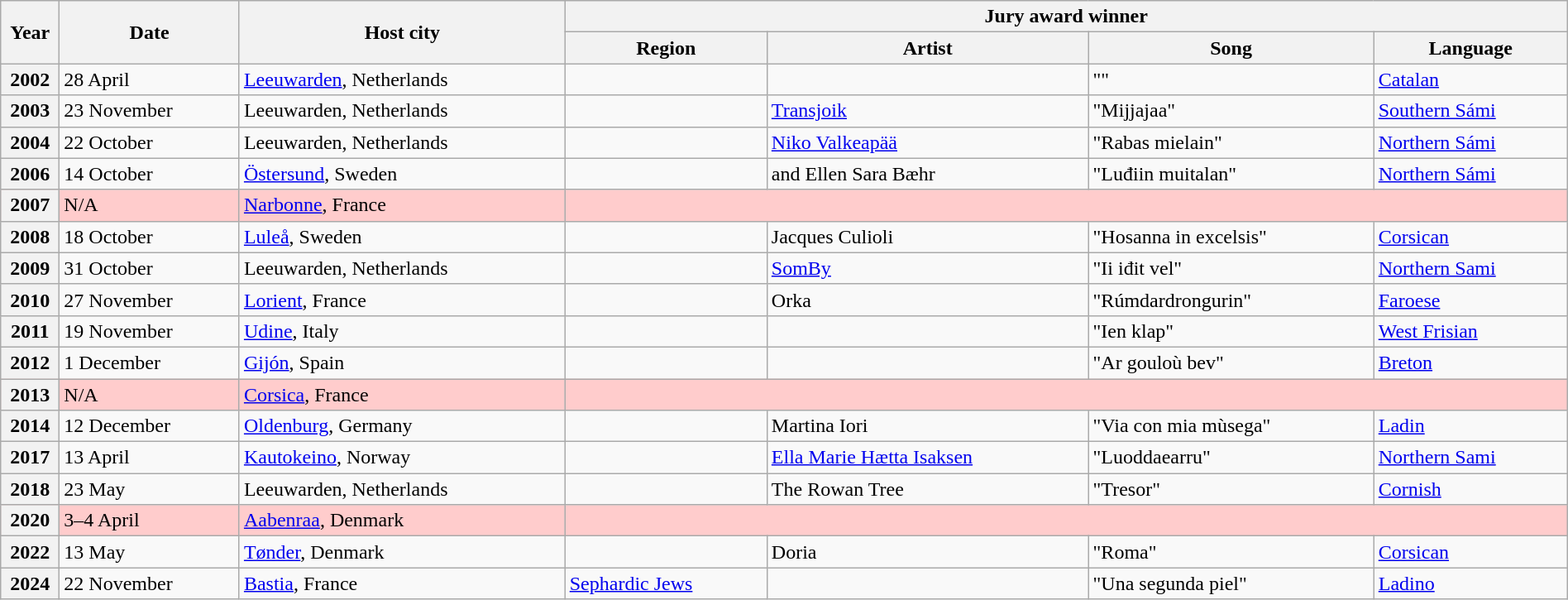<table class="wikitable sortable plainrowheaders" style="width:100%">
<tr>
<th rowspan="2" scope="col" style="width:2.5em;">Year</th>
<th rowspan="2" scope="col" class="unsortable">Date</th>
<th rowspan="2" scope="col">Host city</th>
<th colspan="4" scope="col">Jury award winner</th>
</tr>
<tr>
<th scope="col">Region</th>
<th scope="col">Artist</th>
<th scope="col">Song</th>
<th scope="col">Language</th>
</tr>
<tr>
<th scope="row" style="text-align:center">2002</th>
<td>28 April</td>
<td><a href='#'>Leeuwarden</a>, Netherlands</td>
<td></td>
<td></td>
<td>""</td>
<td><a href='#'>Catalan</a></td>
</tr>
<tr>
<th scope="row" style="text-align:center">2003</th>
<td>23 November</td>
<td>Leeuwarden, Netherlands</td>
<td></td>
<td><a href='#'>Transjoik</a></td>
<td>"Mijjajaa"</td>
<td><a href='#'>Southern Sámi</a></td>
</tr>
<tr>
<th scope="row" style="text-align:center">2004</th>
<td>22 October</td>
<td>Leeuwarden, Netherlands</td>
<td></td>
<td><a href='#'>Niko Valkeapää</a></td>
<td>"Rabas mielain"</td>
<td><a href='#'>Northern Sámi</a></td>
</tr>
<tr>
<th scope="row" style="text-align:center">2006</th>
<td>14 October</td>
<td><a href='#'>Östersund</a>, Sweden</td>
<td></td>
<td> and Ellen Sara Bæhr</td>
<td>"Luđiin muitalan"</td>
<td><a href='#'>Northern Sámi</a></td>
</tr>
<tr style="background:#FCC;">
<th scope="row" style="text-align:center">2007</th>
<td>N/A</td>
<td><a href='#'>Narbonne</a>, France</td>
<td colspan="4" style="text-align:center"></td>
</tr>
<tr>
<th scope="row" style="text-align:center">2008</th>
<td>18 October</td>
<td><a href='#'>Luleå</a>, Sweden</td>
<td></td>
<td>Jacques Culioli</td>
<td>"Hosanna in excelsis"</td>
<td><a href='#'>Corsican</a></td>
</tr>
<tr>
<th scope="row" style="text-align:center">2009</th>
<td>31 October</td>
<td>Leeuwarden, Netherlands</td>
<td></td>
<td><a href='#'>SomBy</a></td>
<td>"Ii iđit vel"</td>
<td><a href='#'>Northern Sami</a></td>
</tr>
<tr>
<th scope="row" style="text-align:center">2010</th>
<td>27 November</td>
<td><a href='#'>Lorient</a>, France</td>
<td></td>
<td>Orka</td>
<td>"Rúmdardrongurin"</td>
<td><a href='#'>Faroese</a></td>
</tr>
<tr>
<th scope="row" style="text-align:center">2011</th>
<td>19 November</td>
<td><a href='#'>Udine</a>, Italy</td>
<td></td>
<td></td>
<td>"Ien klap"</td>
<td><a href='#'>West Frisian</a></td>
</tr>
<tr>
<th scope="row" style="text-align:center">2012</th>
<td>1 December</td>
<td><a href='#'>Gijón</a>, Spain</td>
<td></td>
<td></td>
<td>"Ar gouloù bev"</td>
<td><a href='#'>Breton</a></td>
</tr>
<tr style="background:#FCC;">
<th scope="row" style="text-align:center">2013</th>
<td>N/A</td>
<td><a href='#'>Corsica</a>, France</td>
<td colspan="4" style="text-align:center"></td>
</tr>
<tr>
<th scope="row" style="text-align:center">2014</th>
<td>12 December</td>
<td><a href='#'>Oldenburg</a>, Germany</td>
<td></td>
<td>Martina Iori</td>
<td>"Via con mia mùsega"</td>
<td><a href='#'>Ladin</a></td>
</tr>
<tr>
<th scope="row" style="text-align:center">2017</th>
<td>13 April</td>
<td><a href='#'>Kautokeino</a>, Norway</td>
<td></td>
<td><a href='#'>Ella Marie Hætta Isaksen</a></td>
<td>"Luoddaearru"</td>
<td><a href='#'>Northern Sami</a></td>
</tr>
<tr>
<th scope="row" style="text-align:center">2018</th>
<td>23 May</td>
<td>Leeuwarden, Netherlands</td>
<td></td>
<td>The Rowan Tree</td>
<td>"Tresor"</td>
<td><a href='#'>Cornish</a></td>
</tr>
<tr style="background:#FCC;">
<th scope="row" style="text-align:center">2020</th>
<td>3–4 April</td>
<td><a href='#'>Aabenraa</a>, Denmark</td>
<td colspan="4" style="text-align:center"></td>
</tr>
<tr>
<th scope="row" style="text-align:center">2022</th>
<td>13 May</td>
<td><a href='#'>Tønder</a>, Denmark</td>
<td></td>
<td>Doria</td>
<td>"Roma"</td>
<td><a href='#'>Corsican</a></td>
</tr>
<tr>
<th scope="row" style="text-align:center">2024</th>
<td>22 November</td>
<td><a href='#'>Bastia</a>, France</td>
<td> <a href='#'>Sephardic Jews</a></td>
<td></td>
<td>"Una segunda piel"</td>
<td><a href='#'>Ladino</a></td>
</tr>
</table>
